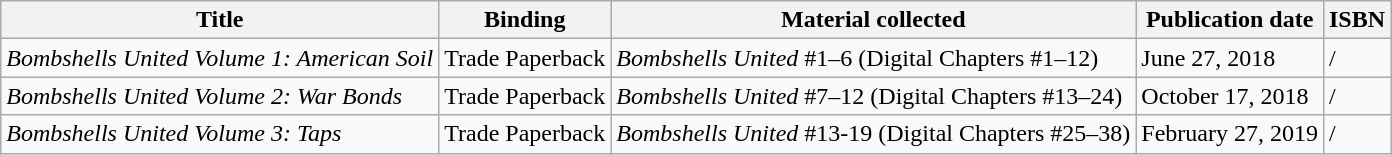<table class="wikitable">
<tr>
<th>Title</th>
<th>Binding</th>
<th>Material collected</th>
<th>Publication date</th>
<th>ISBN</th>
</tr>
<tr>
<td><em>Bombshells United Volume 1: American Soil</em></td>
<td>Trade Paperback</td>
<td><em>Bombshells United</em> #1–6 (Digital Chapters #1–12)</td>
<td>June 27, 2018</td>
<td>/</td>
</tr>
<tr>
<td><em>Bombshells United Volume 2: War Bonds</em></td>
<td>Trade Paperback</td>
<td><em>Bombshells United</em> #7–12 (Digital Chapters #13–24)</td>
<td>October 17, 2018</td>
<td>/</td>
</tr>
<tr>
<td><em>Bombshells United Volume 3: Taps</em></td>
<td>Trade Paperback</td>
<td><em>Bombshells United</em> #13-19 (Digital Chapters #25–38)</td>
<td>February 27, 2019</td>
<td>/</td>
</tr>
</table>
